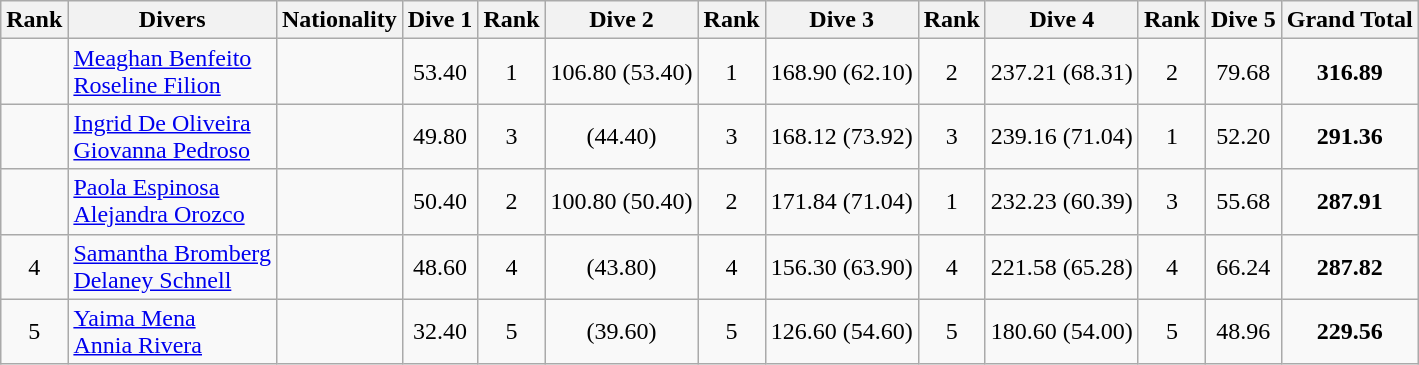<table class="wikitable sortable">
<tr>
<th>Rank</th>
<th>Divers</th>
<th>Nationality</th>
<th>Dive 1</th>
<th>Rank</th>
<th>Dive 2</th>
<th>Rank</th>
<th>Dive 3</th>
<th>Rank</th>
<th>Dive 4</th>
<th>Rank</th>
<th>Dive 5</th>
<th>Grand Total</th>
</tr>
<tr>
<td align=center></td>
<td><a href='#'>Meaghan Benfeito</a><br><a href='#'>Roseline Filion</a></td>
<td></td>
<td align=center>53.40</td>
<td align=center>1</td>
<td align=center>106.80 (53.40)</td>
<td align=center>1</td>
<td align=center>168.90 (62.10)</td>
<td align=center>2</td>
<td align=center>237.21 (68.31)</td>
<td align=center>2</td>
<td align=center>79.68</td>
<td align=center><strong>316.89</strong></td>
</tr>
<tr>
<td align=center></td>
<td><a href='#'>Ingrid De Oliveira</a><br><a href='#'>Giovanna Pedroso</a></td>
<td></td>
<td align=center>49.80</td>
<td align=center>3</td>
<td align=center> (44.40)</td>
<td align=center>3</td>
<td align=center>168.12 (73.92)</td>
<td align=center>3</td>
<td align=center>239.16 (71.04)</td>
<td align=center>1</td>
<td align=center>52.20</td>
<td align=center><strong>291.36</strong></td>
</tr>
<tr>
<td align=center></td>
<td><a href='#'>Paola Espinosa</a><br><a href='#'>Alejandra Orozco</a></td>
<td></td>
<td align=center>50.40</td>
<td align=center>2</td>
<td align=center>100.80 (50.40)</td>
<td align=center>2</td>
<td align=center>171.84 (71.04)</td>
<td align=center>1</td>
<td align=center>232.23 (60.39)</td>
<td align=center>3</td>
<td align=center>55.68</td>
<td align=center><strong>287.91</strong></td>
</tr>
<tr>
<td align=center>4</td>
<td><a href='#'>Samantha Bromberg</a><br><a href='#'>Delaney Schnell</a></td>
<td></td>
<td align=center>48.60</td>
<td align=center>4</td>
<td align=center> (43.80)</td>
<td align=center>4</td>
<td align=center>156.30 (63.90)</td>
<td align=center>4</td>
<td align=center>221.58 (65.28)</td>
<td align=center>4</td>
<td align=center>66.24</td>
<td align=center><strong>287.82</strong></td>
</tr>
<tr>
<td align=center>5</td>
<td><a href='#'>Yaima Mena</a><br><a href='#'>Annia Rivera</a></td>
<td></td>
<td align=center>32.40</td>
<td align=center>5</td>
<td align=center> (39.60)</td>
<td align=center>5</td>
<td align=center>126.60 (54.60)</td>
<td align=center>5</td>
<td align=center>180.60 (54.00)</td>
<td align=center>5</td>
<td align=center>48.96</td>
<td align=center><strong>229.56</strong></td>
</tr>
</table>
